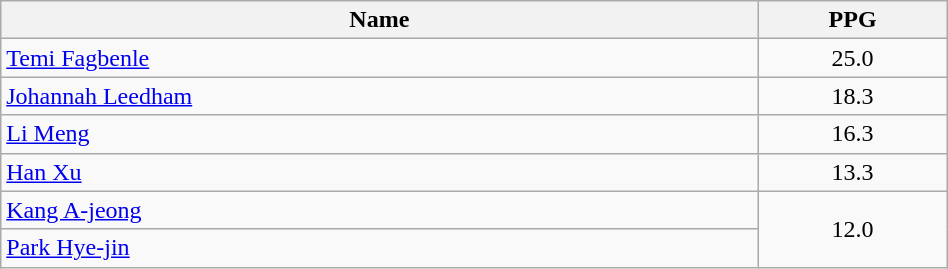<table class=wikitable width="50%">
<tr>
<th width="80%">Name</th>
<th width="20%">PPG</th>
</tr>
<tr>
<td> <a href='#'>Temi Fagbenle</a></td>
<td align=center>25.0</td>
</tr>
<tr>
<td> <a href='#'>Johannah Leedham</a></td>
<td align=center>18.3</td>
</tr>
<tr>
<td> <a href='#'>Li Meng</a></td>
<td align=center>16.3</td>
</tr>
<tr>
<td> <a href='#'>Han Xu</a></td>
<td align=center>13.3</td>
</tr>
<tr>
<td> <a href='#'>Kang A-jeong</a></td>
<td align=center rowspan=2>12.0</td>
</tr>
<tr>
<td> <a href='#'>Park Hye-jin</a></td>
</tr>
</table>
